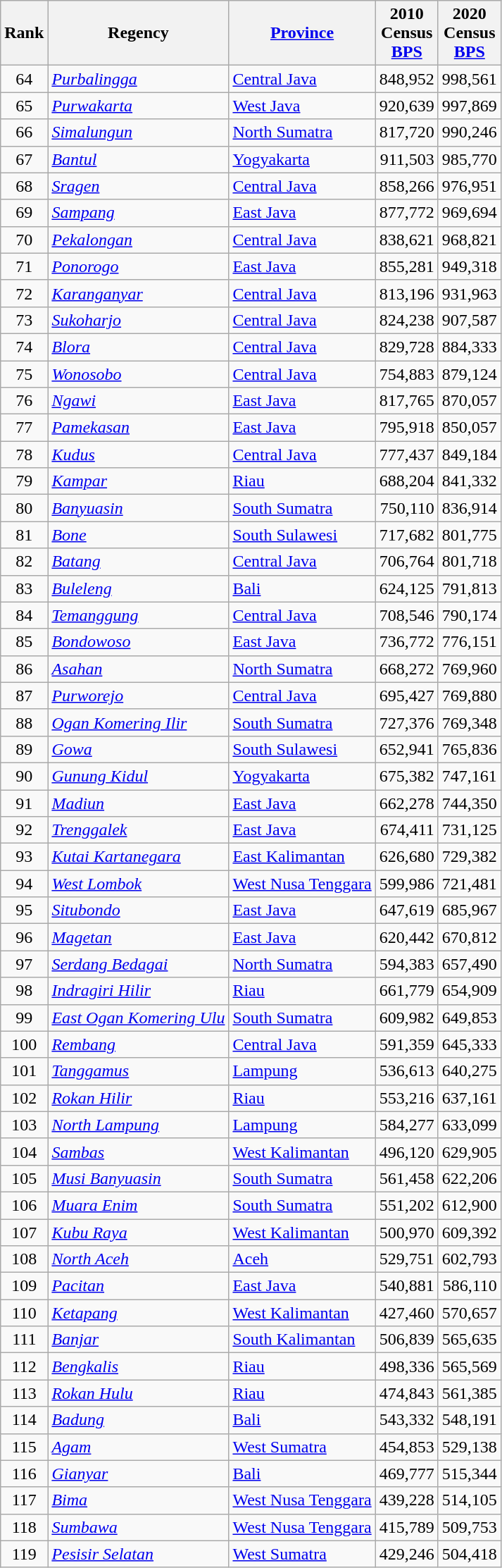<table class="wikitable sortable">
<tr>
<th>Rank</th>
<th>Regency</th>
<th><a href='#'>Province</a></th>
<th>2010<br>Census<br><a href='#'>BPS</a><br></th>
<th>2020<br>Census<br><a href='#'>BPS</a><br></th>
</tr>
<tr>
<td scope=row style="text-align:center;">64</td>
<td><em><a href='#'>Purbalingga</a></em></td>
<td><a href='#'>Central Java</a></td>
<td align="right">848,952</td>
<td align="right">998,561</td>
</tr>
<tr>
<td scope=row style="text-align:center;">65</td>
<td><em><a href='#'>Purwakarta</a></em></td>
<td><a href='#'>West Java</a></td>
<td align="right">920,639</td>
<td align="right">997,869</td>
</tr>
<tr>
<td scope=row style="text-align:center;">66</td>
<td><em><a href='#'>Simalungun</a></em></td>
<td><a href='#'>North Sumatra</a></td>
<td align="right">817,720</td>
<td align="right">990,246</td>
</tr>
<tr>
<td scope=row style="text-align:center;">67</td>
<td><em><a href='#'>Bantul</a></em></td>
<td><a href='#'>Yogyakarta</a></td>
<td align="right">911,503</td>
<td align="right">985,770</td>
</tr>
<tr>
<td scope=row style="text-align:center;">68</td>
<td><em><a href='#'>Sragen</a></em></td>
<td><a href='#'>Central Java</a></td>
<td align="right">858,266</td>
<td align="right">976,951</td>
</tr>
<tr>
<td scope=row style="text-align:center;">69</td>
<td><em><a href='#'>Sampang</a></em></td>
<td><a href='#'>East Java</a></td>
<td align="right">877,772</td>
<td align="right">969,694</td>
</tr>
<tr>
<td scope=row style="text-align:center;">70</td>
<td><em><a href='#'>Pekalongan</a></em></td>
<td><a href='#'>Central Java</a></td>
<td align="right">838,621</td>
<td align="right">968,821</td>
</tr>
<tr>
<td scope=row style="text-align:center;">71</td>
<td><em><a href='#'>Ponorogo</a></em></td>
<td><a href='#'>East Java</a></td>
<td align="right">855,281</td>
<td align="right">949,318</td>
</tr>
<tr>
<td scope=row style="text-align:center;">72</td>
<td><em><a href='#'>Karanganyar</a></em></td>
<td><a href='#'>Central Java</a></td>
<td align="right">813,196</td>
<td align="right">931,963</td>
</tr>
<tr>
<td scope=row style="text-align:center;">73</td>
<td><em><a href='#'>Sukoharjo</a></em></td>
<td><a href='#'>Central Java</a></td>
<td align="right">824,238</td>
<td align="right">907,587</td>
</tr>
<tr>
<td scope=row style="text-align:center;">74</td>
<td><em><a href='#'>Blora</a></em></td>
<td><a href='#'>Central Java</a></td>
<td align="right">829,728</td>
<td align="right">884,333</td>
</tr>
<tr>
<td scope=row style="text-align:center;">75</td>
<td><em><a href='#'>Wonosobo</a></em></td>
<td><a href='#'>Central Java</a></td>
<td align="right">754,883</td>
<td align="right">879,124</td>
</tr>
<tr>
<td scope=row style="text-align:center;">76</td>
<td><em><a href='#'>Ngawi</a></em></td>
<td><a href='#'>East Java</a></td>
<td align="right">817,765</td>
<td align="right">870,057</td>
</tr>
<tr>
<td scope=row style="text-align:center;">77</td>
<td><em><a href='#'>Pamekasan</a></em></td>
<td><a href='#'>East Java</a></td>
<td align="right">795,918</td>
<td align="right">850,057</td>
</tr>
<tr>
<td scope=row style="text-align:center;">78</td>
<td><em><a href='#'>Kudus</a></em></td>
<td><a href='#'>Central Java</a></td>
<td align="right">777,437</td>
<td align="right">849,184</td>
</tr>
<tr>
<td scope=row style="text-align:center;">79</td>
<td><em><a href='#'>Kampar</a></em></td>
<td><a href='#'>Riau</a></td>
<td align="right">688,204</td>
<td align="right">841,332</td>
</tr>
<tr>
<td scope=row style="text-align:center;">80</td>
<td><em><a href='#'>Banyuasin</a></em></td>
<td><a href='#'>South Sumatra</a></td>
<td align="right">750,110</td>
<td align="right">836,914</td>
</tr>
<tr>
<td scope=row style="text-align:center;">81</td>
<td><em><a href='#'>Bone</a></em></td>
<td><a href='#'>South Sulawesi</a></td>
<td align="right">717,682</td>
<td align="right">801,775</td>
</tr>
<tr>
<td scope=row style="text-align:center;">82</td>
<td><em><a href='#'>Batang</a></em></td>
<td><a href='#'>Central Java</a></td>
<td align="right">706,764</td>
<td align="right">801,718</td>
</tr>
<tr>
<td scope=row style="text-align:center;">83</td>
<td><em><a href='#'>Buleleng</a></em></td>
<td><a href='#'>Bali</a></td>
<td align="right">624,125</td>
<td align="right">791,813</td>
</tr>
<tr>
<td scope=row style="text-align:center;">84</td>
<td><em><a href='#'>Temanggung</a></em></td>
<td><a href='#'>Central Java</a></td>
<td align="right">708,546</td>
<td align="right">790,174</td>
</tr>
<tr>
<td scope=row style="text-align:center;">85</td>
<td><em><a href='#'>Bondowoso</a></em></td>
<td><a href='#'>East Java</a></td>
<td align="right">736,772</td>
<td align="right">776,151</td>
</tr>
<tr>
<td scope=row style="text-align:center;">86</td>
<td><em><a href='#'>Asahan</a></em></td>
<td><a href='#'>North Sumatra</a></td>
<td align="right">668,272</td>
<td align="right">769,960</td>
</tr>
<tr>
<td scope=row style="text-align:center;">87</td>
<td><em><a href='#'>Purworejo</a></em></td>
<td><a href='#'>Central Java</a></td>
<td align="right">695,427</td>
<td align="right">769,880</td>
</tr>
<tr>
<td scope=row style="text-align:center;">88</td>
<td><em><a href='#'>Ogan Komering Ilir</a></em></td>
<td><a href='#'>South Sumatra</a></td>
<td align="right">727,376</td>
<td align="right">769,348</td>
</tr>
<tr>
<td scope=row style="text-align:center;">89</td>
<td><em><a href='#'>Gowa</a></em></td>
<td><a href='#'>South Sulawesi</a></td>
<td align="right">652,941</td>
<td align="right">765,836</td>
</tr>
<tr>
<td scope=row style="text-align:center;">90</td>
<td><em><a href='#'>Gunung Kidul</a></em></td>
<td><a href='#'>Yogyakarta</a></td>
<td align="right">675,382</td>
<td align="right">747,161</td>
</tr>
<tr>
<td scope=row style="text-align:center;">91</td>
<td><em><a href='#'>Madiun</a></em></td>
<td><a href='#'>East Java</a></td>
<td align="right">662,278</td>
<td align="right">744,350</td>
</tr>
<tr>
<td scope=row style="text-align:center;">92</td>
<td><em><a href='#'>Trenggalek</a></em></td>
<td><a href='#'>East Java</a></td>
<td align="right">674,411</td>
<td align="right">731,125</td>
</tr>
<tr>
<td scope=row style="text-align:center;">93</td>
<td><em><a href='#'>Kutai Kartanegara</a></em></td>
<td><a href='#'>East Kalimantan</a></td>
<td align="right">626,680</td>
<td align="right">729,382</td>
</tr>
<tr>
<td scope=row style="text-align:center;">94</td>
<td><em><a href='#'>West Lombok</a></em></td>
<td><a href='#'>West Nusa Tenggara</a></td>
<td align="right">599,986</td>
<td align="right">721,481</td>
</tr>
<tr>
<td scope=row style="text-align:center;">95</td>
<td><em><a href='#'>Situbondo</a></em></td>
<td><a href='#'>East Java</a></td>
<td align="right">647,619</td>
<td align="right">685,967</td>
</tr>
<tr>
<td scope=row style="text-align:center;">96</td>
<td><em><a href='#'>Magetan</a></em></td>
<td><a href='#'>East Java</a></td>
<td align="right">620,442</td>
<td align="right">670,812</td>
</tr>
<tr>
<td scope=row style="text-align:center;">97</td>
<td><em><a href='#'>Serdang Bedagai</a></em></td>
<td><a href='#'>North Sumatra</a></td>
<td align="right">594,383</td>
<td align="right">657,490</td>
</tr>
<tr>
<td scope=row style="text-align:center;">98</td>
<td><em><a href='#'>Indragiri Hilir</a></em></td>
<td><a href='#'>Riau</a></td>
<td align="right">661,779</td>
<td align="right">654,909</td>
</tr>
<tr>
<td scope=row style="text-align:center;">99</td>
<td><em><a href='#'>East Ogan Komering Ulu</a></em></td>
<td><a href='#'>South Sumatra</a></td>
<td align="right">609,982</td>
<td align="right">649,853</td>
</tr>
<tr>
<td scope=row style="text-align:center;">100</td>
<td><em><a href='#'>Rembang</a></em></td>
<td><a href='#'>Central Java</a></td>
<td align="right">591,359</td>
<td align="right">645,333</td>
</tr>
<tr>
<td scope=row style="text-align:center;">101</td>
<td><em><a href='#'>Tanggamus</a></em></td>
<td><a href='#'>Lampung</a></td>
<td align="right">536,613</td>
<td align="right">640,275</td>
</tr>
<tr>
<td scope=row style="text-align:center;">102</td>
<td><em><a href='#'>Rokan Hilir</a></em></td>
<td><a href='#'>Riau</a></td>
<td align="right">553,216</td>
<td align="right">637,161</td>
</tr>
<tr>
<td scope=row style="text-align:center;">103</td>
<td><em><a href='#'>North Lampung</a></em></td>
<td><a href='#'>Lampung</a></td>
<td align="right">584,277</td>
<td align="right">633,099</td>
</tr>
<tr>
<td scope=row style="text-align:center;">104</td>
<td><em><a href='#'>Sambas</a></em></td>
<td><a href='#'>West Kalimantan</a></td>
<td align="right">496,120</td>
<td align="right">629,905</td>
</tr>
<tr>
<td scope=row style="text-align:center;">105</td>
<td><em><a href='#'>Musi Banyuasin</a></em></td>
<td><a href='#'>South Sumatra</a></td>
<td align="right">561,458</td>
<td align="right">622,206</td>
</tr>
<tr>
<td scope=row style="text-align:center;">106</td>
<td><em><a href='#'>Muara Enim</a></em></td>
<td><a href='#'>South Sumatra</a></td>
<td align="right">551,202</td>
<td align="right">612,900</td>
</tr>
<tr>
<td scope=row style="text-align:center;">107</td>
<td><em><a href='#'>Kubu Raya</a></em></td>
<td><a href='#'>West Kalimantan</a></td>
<td align="right">500,970</td>
<td align="right">609,392</td>
</tr>
<tr>
<td scope=row style="text-align:center;">108</td>
<td><em><a href='#'>North Aceh</a></em></td>
<td><a href='#'>Aceh</a></td>
<td align="right">529,751</td>
<td align="right">602,793</td>
</tr>
<tr>
<td scope=row style="text-align:center;">109</td>
<td><em><a href='#'>Pacitan</a></em></td>
<td><a href='#'>East Java</a></td>
<td align="right">540,881</td>
<td align="right">586,110</td>
</tr>
<tr>
<td scope=row style="text-align:center;">110</td>
<td><em><a href='#'>Ketapang</a></em></td>
<td><a href='#'>West Kalimantan</a></td>
<td align="right">427,460</td>
<td align="right">570,657</td>
</tr>
<tr>
<td scope=row style="text-align:center;">111</td>
<td><em><a href='#'>Banjar</a></em></td>
<td><a href='#'>South Kalimantan</a></td>
<td align="right">506,839</td>
<td align="right">565,635</td>
</tr>
<tr>
<td scope=row style="text-align:center;">112</td>
<td><em><a href='#'>Bengkalis</a></em></td>
<td><a href='#'>Riau</a></td>
<td align="right">498,336</td>
<td align="right">565,569</td>
</tr>
<tr>
<td scope=row style="text-align:center;">113</td>
<td><em><a href='#'>Rokan Hulu</a></em></td>
<td><a href='#'>Riau</a></td>
<td align="right">474,843</td>
<td align="right">561,385</td>
</tr>
<tr>
<td scope=row style="text-align:center;">114</td>
<td><em><a href='#'>Badung</a></em></td>
<td><a href='#'>Bali</a></td>
<td align="right">543,332</td>
<td align="right">548,191</td>
</tr>
<tr>
<td scope=row style="text-align:center;">115</td>
<td><em><a href='#'>Agam</a></em></td>
<td><a href='#'>West Sumatra</a></td>
<td align="right">454,853</td>
<td align="right">529,138</td>
</tr>
<tr>
<td scope=row style="text-align:center;">116</td>
<td><em><a href='#'>Gianyar</a></em></td>
<td><a href='#'>Bali</a></td>
<td align="right">469,777</td>
<td align="right">515,344</td>
</tr>
<tr>
<td scope=row style="text-align:center;">117</td>
<td><em><a href='#'>Bima</a></em></td>
<td><a href='#'>West Nusa Tenggara</a></td>
<td align="right">439,228</td>
<td align="right">514,105</td>
</tr>
<tr>
<td scope=row style="text-align:center;">118</td>
<td><em><a href='#'>Sumbawa</a></em></td>
<td><a href='#'>West Nusa Tenggara</a></td>
<td align="right">415,789</td>
<td align="right">509,753</td>
</tr>
<tr>
<td scope=row style="text-align:center;">119</td>
<td><em><a href='#'>Pesisir Selatan</a></em></td>
<td><a href='#'>West Sumatra</a></td>
<td align="right">429,246</td>
<td align="right">504,418</td>
</tr>
</table>
